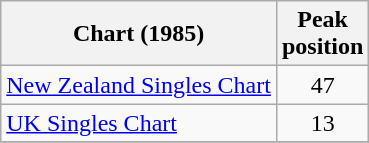<table class="wikitable">
<tr>
<th>Chart (1985)</th>
<th>Peak<br>position</th>
</tr>
<tr>
<td><a href='#'>New Zealand Singles Chart</a></td>
<td align="center">47</td>
</tr>
<tr>
<td><a href='#'>UK Singles Chart</a></td>
<td align="center">13</td>
</tr>
<tr>
</tr>
</table>
